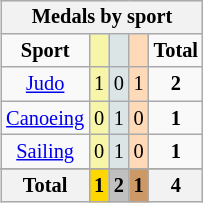<table class=wikitable style="font-size:85%; float:right">
<tr bgcolor=efefef>
<th colspan=7>Medals by sport</th>
</tr>
<tr align=center>
<td><strong>Sport</strong></td>
<td bgcolor=f7f6a8></td>
<td bgcolor=dce5e5></td>
<td bgcolor=ffdab9></td>
<td><strong>Total</strong></td>
</tr>
<tr align=center>
<td><a href='#'>Judo</a></td>
<td style="background:#F7F6A8;">1</td>
<td style="background:#DCE5E5;">0</td>
<td style="background:#FFDAB9;">1</td>
<td><strong>2</strong></td>
</tr>
<tr align=center>
<td><a href='#'>Canoeing</a></td>
<td style="background:#F7F6A8;">0</td>
<td style="background:#DCE5E5;">1</td>
<td style="background:#FFDAB9;">0</td>
<td><strong>1</strong></td>
</tr>
<tr align=center>
<td><a href='#'>Sailing</a></td>
<td style="background:#F7F6A8;">0</td>
<td style="background:#DCE5E5;">1</td>
<td style="background:#FFDAB9;">0</td>
<td><strong>1</strong></td>
</tr>
<tr>
</tr>
<tr align=center>
<th>Total</th>
<th style="background:gold">1</th>
<th style="background:silver">2</th>
<th style="background:#c96">1</th>
<th>4</th>
</tr>
</table>
